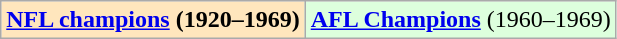<table class="wikitable">
<tr>
<td bgcolor="#FFE6BD"><strong><a href='#'>NFL champions</a> (1920–1969)</strong></td>
<td bgcolor="#DDFFDD"><strong><a href='#'>AFL Champions</a></strong> (1960–1969)</td>
</tr>
</table>
